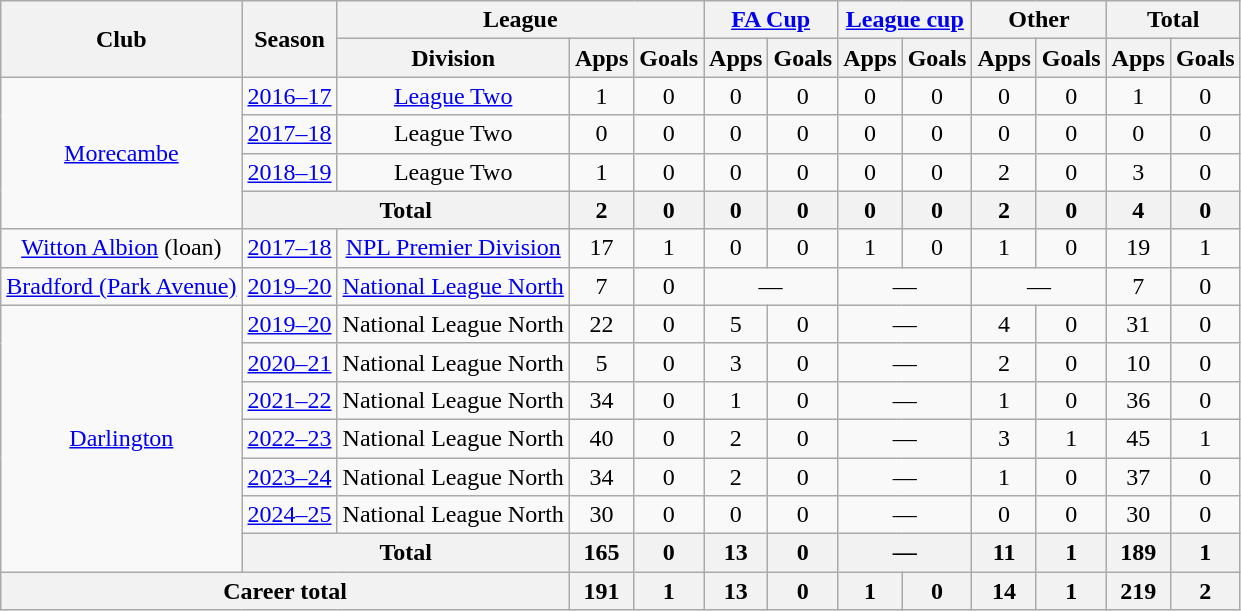<table class="wikitable" style="text-align:center">
<tr>
<th rowspan="2">Club</th>
<th rowspan="2">Season</th>
<th colspan="3">League</th>
<th colspan="2"><a href='#'>FA Cup</a></th>
<th colspan="2"><a href='#'>League cup</a></th>
<th colspan="2">Other</th>
<th colspan="2">Total</th>
</tr>
<tr>
<th>Division</th>
<th>Apps</th>
<th>Goals</th>
<th>Apps</th>
<th>Goals</th>
<th>Apps</th>
<th>Goals</th>
<th>Apps</th>
<th>Goals</th>
<th>Apps</th>
<th>Goals</th>
</tr>
<tr>
<td rowspan="4"><a href='#'>Morecambe</a></td>
<td><a href='#'>2016–17</a></td>
<td><a href='#'>League Two</a></td>
<td>1</td>
<td>0</td>
<td>0</td>
<td>0</td>
<td>0</td>
<td>0</td>
<td>0</td>
<td>0</td>
<td>1</td>
<td>0</td>
</tr>
<tr>
<td><a href='#'>2017–18</a></td>
<td>League Two</td>
<td>0</td>
<td>0</td>
<td>0</td>
<td>0</td>
<td>0</td>
<td>0</td>
<td>0</td>
<td>0</td>
<td>0</td>
<td>0</td>
</tr>
<tr>
<td><a href='#'>2018–19</a></td>
<td>League Two</td>
<td>1</td>
<td>0</td>
<td>0</td>
<td>0</td>
<td>0</td>
<td>0</td>
<td>2</td>
<td>0</td>
<td>3</td>
<td>0</td>
</tr>
<tr>
<th colspan="2">Total</th>
<th>2</th>
<th>0</th>
<th>0</th>
<th>0</th>
<th>0</th>
<th>0</th>
<th>2</th>
<th>0</th>
<th>4</th>
<th>0</th>
</tr>
<tr>
<td><a href='#'>Witton Albion</a> (loan)</td>
<td><a href='#'>2017–18</a></td>
<td><a href='#'>NPL Premier Division</a></td>
<td>17</td>
<td>1</td>
<td>0</td>
<td>0</td>
<td>1</td>
<td>0</td>
<td>1</td>
<td>0</td>
<td>19</td>
<td>1</td>
</tr>
<tr>
<td><a href='#'>Bradford (Park Avenue)</a></td>
<td><a href='#'>2019–20</a></td>
<td><a href='#'>National League North</a></td>
<td>7</td>
<td>0</td>
<td colspan=2>—</td>
<td colspan=2>—</td>
<td colspan=2>—</td>
<td>7</td>
<td>0</td>
</tr>
<tr>
<td rowspan=7><a href='#'>Darlington</a></td>
<td><a href='#'>2019–20</a></td>
<td>National League North</td>
<td>22</td>
<td>0</td>
<td>5</td>
<td>0</td>
<td colspan=2>—</td>
<td>4</td>
<td>0</td>
<td>31</td>
<td>0</td>
</tr>
<tr>
<td><a href='#'>2020–21</a></td>
<td>National League North</td>
<td>5</td>
<td>0</td>
<td>3</td>
<td>0</td>
<td colspan=2>—</td>
<td>2</td>
<td>0</td>
<td>10</td>
<td>0</td>
</tr>
<tr>
<td><a href='#'>2021–22</a></td>
<td>National League North</td>
<td>34</td>
<td>0</td>
<td>1</td>
<td>0</td>
<td colspan=2>—</td>
<td>1</td>
<td>0</td>
<td>36</td>
<td>0</td>
</tr>
<tr>
<td><a href='#'>2022–23</a></td>
<td>National League North</td>
<td>40</td>
<td>0</td>
<td>2</td>
<td>0</td>
<td colspan="2">—</td>
<td>3</td>
<td>1</td>
<td>45</td>
<td>1</td>
</tr>
<tr>
<td><a href='#'>2023–24</a></td>
<td>National League North</td>
<td>34</td>
<td>0</td>
<td>2</td>
<td>0</td>
<td colspan="2">—</td>
<td>1</td>
<td>0</td>
<td>37</td>
<td>0</td>
</tr>
<tr>
<td><a href='#'>2024–25</a></td>
<td>National League North</td>
<td>30</td>
<td>0</td>
<td>0</td>
<td>0</td>
<td colspan="2">—</td>
<td>0</td>
<td>0</td>
<td>30</td>
<td>0</td>
</tr>
<tr>
<th colspan="2">Total</th>
<th>165</th>
<th>0</th>
<th>13</th>
<th>0</th>
<th colspan=2>—</th>
<th>11</th>
<th>1</th>
<th>189</th>
<th>1</th>
</tr>
<tr>
<th colspan="3">Career total</th>
<th>191</th>
<th>1</th>
<th>13</th>
<th>0</th>
<th>1</th>
<th>0</th>
<th>14</th>
<th>1</th>
<th>219</th>
<th>2</th>
</tr>
</table>
